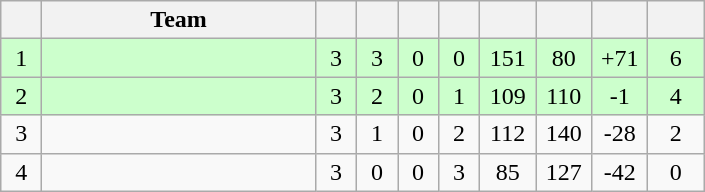<table class=wikitable style=text-align:center>
<tr>
<th width=20 abbr=Position></th>
<th width=175>Team</th>
<th width=20 abbr=Played></th>
<th width=20 abbr=Won></th>
<th width=20 abbr=Drawn></th>
<th width=20 abbr=Lost></th>
<th width=30 abbr=Goal for></th>
<th width=30 abbr=Goal against></th>
<th width=30 abbr=Goal difference></th>
<th width=30 abbr=Points></th>
</tr>
<tr bgcolor=#CCFFCC>
<td>1</td>
<td align=left></td>
<td>3</td>
<td>3</td>
<td>0</td>
<td>0</td>
<td>151</td>
<td>80</td>
<td>+71</td>
<td>6</td>
</tr>
<tr bgcolor=#CCFFCC>
<td>2</td>
<td align=left></td>
<td>3</td>
<td>2</td>
<td>0</td>
<td>1</td>
<td>109</td>
<td>110</td>
<td>-1</td>
<td>4</td>
</tr>
<tr>
<td>3</td>
<td align=left></td>
<td>3</td>
<td>1</td>
<td>0</td>
<td>2</td>
<td>112</td>
<td>140</td>
<td>-28</td>
<td>2</td>
</tr>
<tr>
<td>4</td>
<td align=left></td>
<td>3</td>
<td>0</td>
<td>0</td>
<td>3</td>
<td>85</td>
<td>127</td>
<td>-42</td>
<td>0</td>
</tr>
</table>
